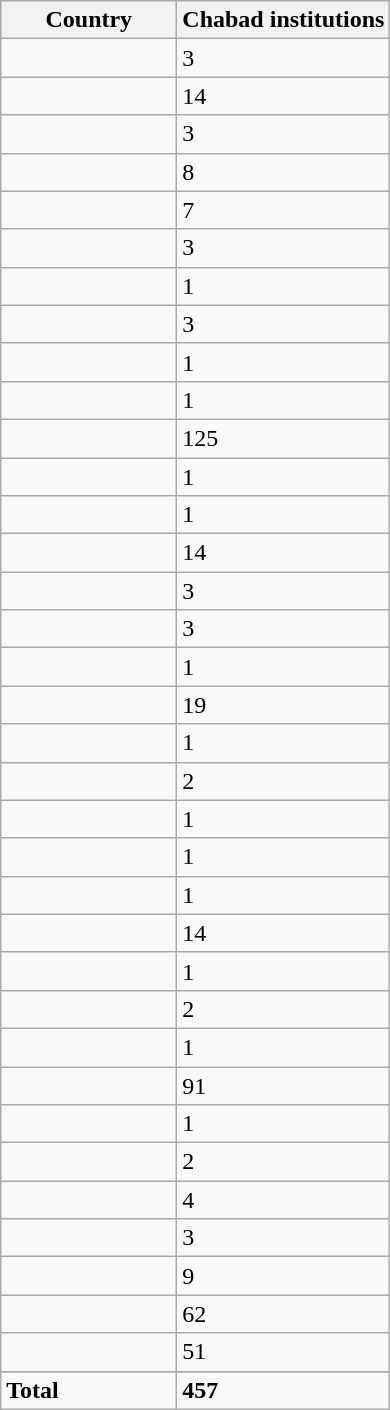<table class="wikitable sortable">
<tr>
<th style="width:110px;">Country</th>
<th data-sort-type="number">Chabad institutions</th>
</tr>
<tr>
<td style="text-align:left;"></td>
<td>3</td>
</tr>
<tr>
<td style="text-align:left;"></td>
<td>14</td>
</tr>
<tr>
<td style="text-align:left;"></td>
<td>3</td>
</tr>
<tr>
<td style="text-align:left;"></td>
<td>8</td>
</tr>
<tr>
<td style="text-align:left;"></td>
<td>7</td>
</tr>
<tr>
<td style="text-align:left;"></td>
<td>3</td>
</tr>
<tr>
<td style="text-align:left;"></td>
<td>1</td>
</tr>
<tr>
<td style="text-align:left;"></td>
<td>3</td>
</tr>
<tr>
<td style="text-align:left;"></td>
<td>1</td>
</tr>
<tr>
<td style="text-align:left;"></td>
<td>1</td>
</tr>
<tr>
<td style="text-align:left;"></td>
<td>125</td>
</tr>
<tr>
<td style="text-align:left;"></td>
<td>1</td>
</tr>
<tr>
<td style="text-align:left;"></td>
<td>1</td>
</tr>
<tr>
<td style="text-align:left;"></td>
<td>14</td>
</tr>
<tr>
<td style="text-align:left;"></td>
<td>3</td>
</tr>
<tr>
<td style="text-align:left;"></td>
<td>3</td>
</tr>
<tr>
<td style="text-align:left;"></td>
<td>1</td>
</tr>
<tr>
<td style="text-align:left;"></td>
<td>19</td>
</tr>
<tr>
<td style="text-align:left;"></td>
<td>1</td>
</tr>
<tr>
<td style="text-align:left;"></td>
<td>2</td>
</tr>
<tr>
<td style="text-align:left;"></td>
<td>1</td>
</tr>
<tr>
<td style="text-align:left;"></td>
<td>1</td>
</tr>
<tr>
<td style="text-align:left;"></td>
<td>1</td>
</tr>
<tr>
<td style="text-align:left;"></td>
<td>14</td>
</tr>
<tr>
<td style="text-align:left;"></td>
<td>1</td>
</tr>
<tr>
<td style="text-align:left;"></td>
<td>2</td>
</tr>
<tr>
<td style="text-align:left;"></td>
<td>1</td>
</tr>
<tr>
<td style="text-align:left;"></td>
<td>91</td>
</tr>
<tr>
<td style="text-align:left;"></td>
<td>1</td>
</tr>
<tr>
<td style="text-align:left;"></td>
<td>2</td>
</tr>
<tr>
<td style="text-align:left;"></td>
<td>4</td>
</tr>
<tr>
<td style="text-align:left;"></td>
<td>3</td>
</tr>
<tr>
<td style="text-align:left;"></td>
<td>9</td>
</tr>
<tr>
<td style="text-align:left;"></td>
<td>62</td>
</tr>
<tr>
<td style="text-align:left;"></td>
<td>51</td>
</tr>
<tr>
</tr>
<tr class="sortbottom">
<td><strong>Total</strong></td>
<td><strong>457</strong></td>
</tr>
</table>
